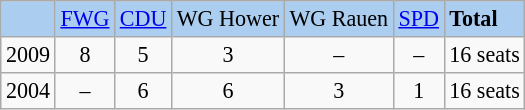<table class="wikitable" style=" font-size:92%;">
<tr style="background-color:#ABCDEF">
<td> </td>
<td><a href='#'>FWG</a></td>
<td><a href='#'>CDU</a></td>
<td>WG Hower</td>
<td>WG Rauen</td>
<td><a href='#'>SPD</a></td>
<td><strong>Total</strong></td>
</tr>
<tr align="center">
<td>2009</td>
<td>8</td>
<td>5</td>
<td>3</td>
<td>–</td>
<td>–</td>
<td>16 seats</td>
</tr>
<tr align="center">
<td>2004</td>
<td>–</td>
<td>6</td>
<td>6</td>
<td>3</td>
<td>1</td>
<td>16 seats</td>
</tr>
</table>
